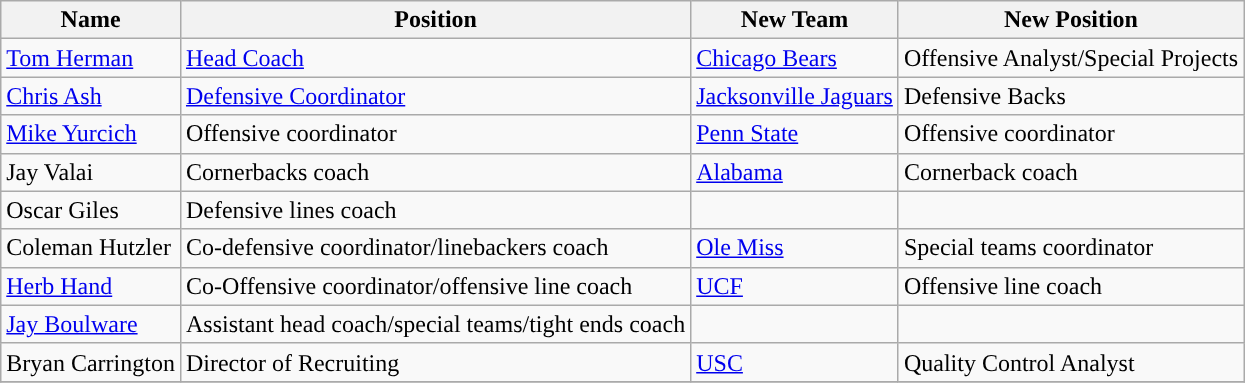<table class="wikitable">
<tr>
<th style="text-align:center; ">Name</th>
<th style="text-align:center; ">Position</th>
<th style="text-align:center; ">New Team</th>
<th style="text-align:center; ">New Position</th>
</tr>
<tr>
<td><a href='#'>Tom Herman</a></td>
<td><a href='#'>Head Coach</a></td>
<td><a href='#'>Chicago Bears</a></td>
<td>Offensive Analyst/Special Projects</td>
</tr>
<tr>
<td><a href='#'>Chris Ash</a></td>
<td><a href='#'>Defensive Coordinator</a></td>
<td><a href='#'>Jacksonville Jaguars</a></td>
<td>Defensive Backs</td>
</tr>
<tr>
<td><a href='#'>Mike Yurcich</a></td>
<td>Offensive coordinator</td>
<td><a href='#'>Penn State</a></td>
<td>Offensive coordinator</td>
</tr>
<tr>
<td>Jay Valai</td>
<td>Cornerbacks coach</td>
<td><a href='#'>Alabama</a></td>
<td>Cornerback coach</td>
</tr>
<tr>
<td>Oscar Giles</td>
<td>Defensive lines coach</td>
<td></td>
<td></td>
</tr>
<tr>
<td>Coleman Hutzler</td>
<td>Co-defensive coordinator/linebackers coach</td>
<td><a href='#'>Ole Miss</a></td>
<td>Special teams coordinator</td>
</tr>
<tr>
<td><a href='#'>Herb Hand</a></td>
<td>Co-Offensive coordinator/offensive line coach</td>
<td><a href='#'>UCF</a></td>
<td>Offensive line coach</td>
</tr>
<tr>
<td><a href='#'>Jay Boulware</a></td>
<td>Assistant head coach/special teams/tight ends coach</td>
<td></td>
<td></td>
</tr>
<tr>
<td>Bryan Carrington</td>
<td>Director of Recruiting</td>
<td><a href='#'>USC</a></td>
<td>Quality Control Analyst</td>
</tr>
<tr>
</tr>
</table>
